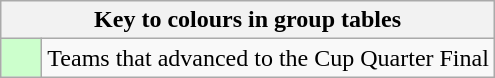<table class="wikitable" style="text-align: center;">
<tr>
<th colspan=2>Key to colours in group tables</th>
</tr>
<tr>
<td style="background:#cfc; width:20px;"></td>
<td align=left>Teams that advanced to the Cup Quarter Final</td>
</tr>
</table>
